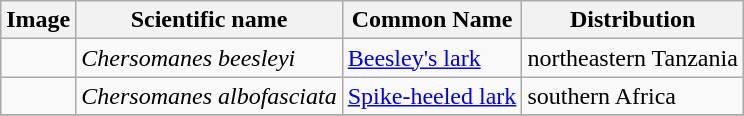<table class="wikitable">
<tr>
<th>Image</th>
<th>Scientific name</th>
<th>Common Name</th>
<th>Distribution</th>
</tr>
<tr>
<td></td>
<td><em>Chersomanes beesleyi</em></td>
<td><a href='#'>Beesley's lark</a></td>
<td>northeastern Tanzania</td>
</tr>
<tr>
<td></td>
<td><em>Chersomanes albofasciata</em></td>
<td><a href='#'>Spike-heeled lark</a></td>
<td>southern Africa</td>
</tr>
<tr>
</tr>
</table>
